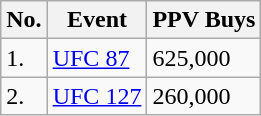<table class="wikitable">
<tr>
<th>No.</th>
<th>Event</th>
<th>PPV Buys</th>
</tr>
<tr>
<td>1.</td>
<td><a href='#'>UFC 87</a></td>
<td>625,000</td>
</tr>
<tr>
<td>2.</td>
<td><a href='#'>UFC 127</a></td>
<td>260,000</td>
</tr>
</table>
